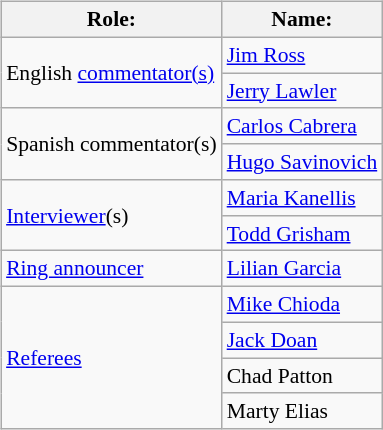<table class=wikitable style="font-size:90%; margin: 0.5em 0 0.5em 1em; float: right; clear: right;">
<tr>
<th>Role:</th>
<th>Name:</th>
</tr>
<tr>
<td rowspan=2>English <a href='#'>commentator(s)</a></td>
<td><a href='#'>Jim Ross</a></td>
</tr>
<tr>
<td><a href='#'>Jerry Lawler</a></td>
</tr>
<tr>
<td rowspan=2>Spanish commentator(s)</td>
<td><a href='#'>Carlos Cabrera</a></td>
</tr>
<tr>
<td><a href='#'>Hugo Savinovich</a></td>
</tr>
<tr>
<td rowspan=2><a href='#'>Interviewer</a>(s)</td>
<td><a href='#'>Maria Kanellis</a></td>
</tr>
<tr>
<td><a href='#'>Todd Grisham</a></td>
</tr>
<tr>
<td><a href='#'>Ring announcer</a></td>
<td><a href='#'>Lilian Garcia</a></td>
</tr>
<tr>
<td rowspan=4><a href='#'>Referees</a></td>
<td><a href='#'>Mike Chioda</a></td>
</tr>
<tr>
<td><a href='#'>Jack Doan</a></td>
</tr>
<tr>
<td>Chad Patton</td>
</tr>
<tr>
<td>Marty Elias</td>
</tr>
</table>
